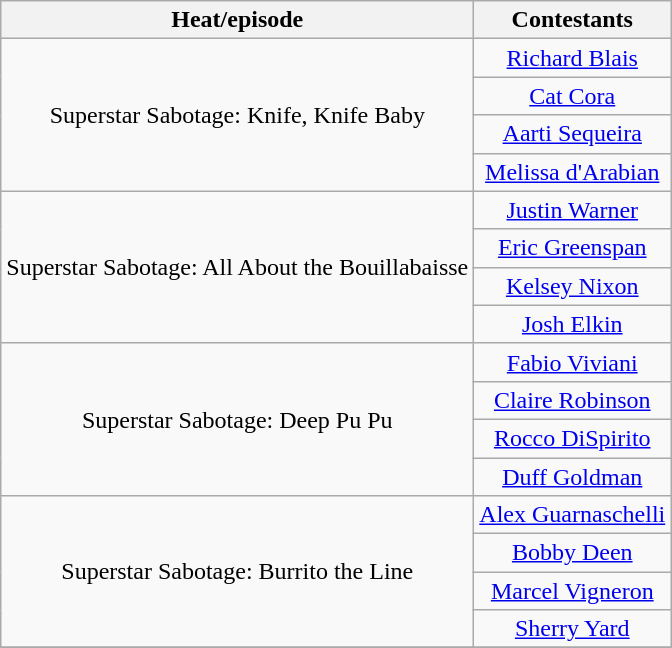<table class="wikitable" style="text-align:center">
<tr>
<th>Heat/episode</th>
<th>Contestants</th>
</tr>
<tr>
<td rowspan="4">Superstar Sabotage: Knife, Knife Baby</td>
<td><a href='#'>Richard Blais</a></td>
</tr>
<tr>
<td><a href='#'>Cat Cora</a></td>
</tr>
<tr>
<td><a href='#'>Aarti Sequeira</a></td>
</tr>
<tr>
<td><a href='#'>Melissa d'Arabian</a></td>
</tr>
<tr>
<td rowspan="4">Superstar Sabotage: All About the Bouillabaisse</td>
<td><a href='#'>Justin Warner</a></td>
</tr>
<tr>
<td><a href='#'>Eric Greenspan</a></td>
</tr>
<tr>
<td><a href='#'>Kelsey Nixon</a></td>
</tr>
<tr>
<td><a href='#'>Josh Elkin</a></td>
</tr>
<tr>
<td rowspan="4">Superstar Sabotage: Deep Pu Pu</td>
<td><a href='#'>Fabio Viviani</a></td>
</tr>
<tr>
<td><a href='#'>Claire Robinson</a></td>
</tr>
<tr>
<td><a href='#'>Rocco DiSpirito</a></td>
</tr>
<tr>
<td><a href='#'>Duff Goldman</a></td>
</tr>
<tr>
<td rowspan="4">Superstar Sabotage: Burrito the Line</td>
<td><a href='#'>Alex Guarnaschelli</a></td>
</tr>
<tr>
<td><a href='#'>Bobby Deen</a></td>
</tr>
<tr>
<td><a href='#'>Marcel Vigneron</a></td>
</tr>
<tr>
<td><a href='#'>Sherry Yard</a></td>
</tr>
<tr 3>
</tr>
</table>
